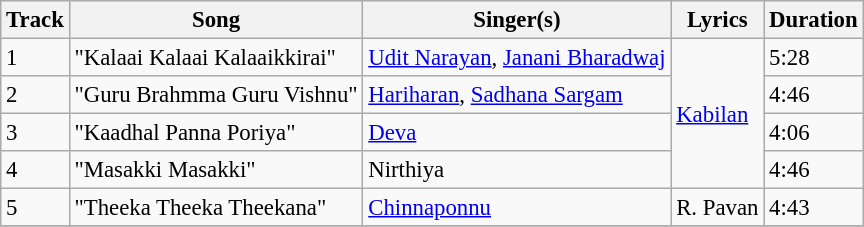<table class="wikitable" style="font-size:95%;">
<tr>
<th>Track</th>
<th>Song</th>
<th>Singer(s)</th>
<th>Lyrics</th>
<th>Duration</th>
</tr>
<tr>
<td>1</td>
<td>"Kalaai Kalaai Kalaaikkirai"</td>
<td><a href='#'>Udit Narayan</a>, <a href='#'>Janani Bharadwaj</a></td>
<td rowspan=4><a href='#'>Kabilan</a></td>
<td>5:28</td>
</tr>
<tr>
<td>2</td>
<td>"Guru Brahmma Guru Vishnu"</td>
<td><a href='#'>Hariharan</a>, <a href='#'>Sadhana Sargam</a></td>
<td>4:46</td>
</tr>
<tr>
<td>3</td>
<td>"Kaadhal Panna Poriya"</td>
<td><a href='#'>Deva</a></td>
<td>4:06</td>
</tr>
<tr>
<td>4</td>
<td>"Masakki Masakki"</td>
<td>Nirthiya</td>
<td>4:46</td>
</tr>
<tr>
<td>5</td>
<td>"Theeka Theeka Theekana"</td>
<td><a href='#'>Chinnaponnu</a></td>
<td>R. Pavan</td>
<td>4:43</td>
</tr>
<tr>
</tr>
</table>
